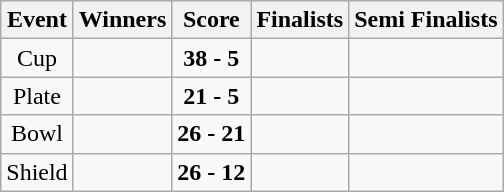<table class="wikitable" style="text-align: center">
<tr>
<th>Event</th>
<th>Winners</th>
<th>Score</th>
<th>Finalists</th>
<th>Semi Finalists</th>
</tr>
<tr>
<td>Cup</td>
<td align=left><strong></strong></td>
<td><strong>38 - 5</strong></td>
<td align=left></td>
<td align=left><br></td>
</tr>
<tr>
<td>Plate</td>
<td align=left><strong></strong></td>
<td><strong>21 - 5</strong></td>
<td align=left></td>
<td align=left><br></td>
</tr>
<tr>
<td>Bowl</td>
<td align=left><strong></strong></td>
<td><strong>26 - 21</strong></td>
<td align=left></td>
<td align=left><br></td>
</tr>
<tr>
<td>Shield</td>
<td align=left><strong></strong></td>
<td><strong>26 - 12</strong></td>
<td align=left></td>
<td align=left><br></td>
</tr>
</table>
